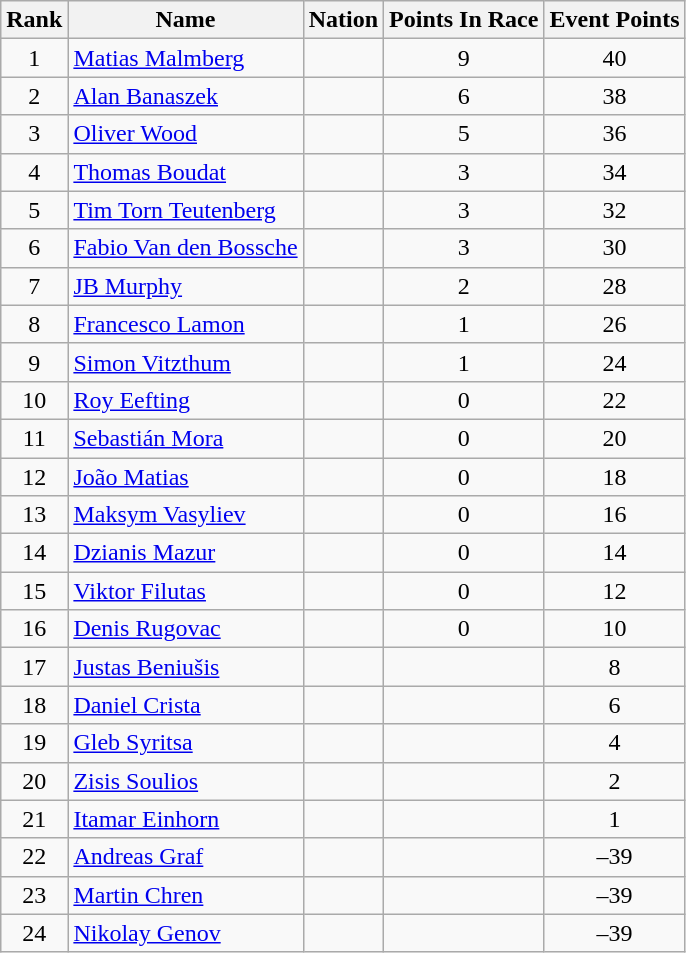<table class="wikitable sortable" style="text-align:center">
<tr>
<th>Rank</th>
<th>Name</th>
<th>Nation</th>
<th>Points In Race</th>
<th>Event Points</th>
</tr>
<tr>
<td>1</td>
<td align=left><a href='#'>Matias Malmberg</a></td>
<td align=left></td>
<td>9</td>
<td>40</td>
</tr>
<tr>
<td>2</td>
<td align=left><a href='#'>Alan Banaszek</a></td>
<td align=left></td>
<td>6</td>
<td>38</td>
</tr>
<tr>
<td>3</td>
<td align=left><a href='#'>Oliver Wood</a></td>
<td align=left></td>
<td>5</td>
<td>36</td>
</tr>
<tr>
<td>4</td>
<td align=left><a href='#'>Thomas Boudat</a></td>
<td align=left></td>
<td>3</td>
<td>34</td>
</tr>
<tr>
<td>5</td>
<td align=left><a href='#'>Tim Torn Teutenberg</a></td>
<td align=left></td>
<td>3</td>
<td>32</td>
</tr>
<tr>
<td>6</td>
<td align=left><a href='#'>Fabio Van den Bossche</a></td>
<td align=left></td>
<td>3</td>
<td>30</td>
</tr>
<tr>
<td>7</td>
<td align=left><a href='#'>JB Murphy</a></td>
<td align=left></td>
<td>2</td>
<td>28</td>
</tr>
<tr>
<td>8</td>
<td align=left><a href='#'>Francesco Lamon</a></td>
<td align=left></td>
<td>1</td>
<td>26</td>
</tr>
<tr>
<td>9</td>
<td align=left><a href='#'>Simon Vitzthum</a></td>
<td align=left></td>
<td>1</td>
<td>24</td>
</tr>
<tr>
<td>10</td>
<td align=left><a href='#'>Roy Eefting</a></td>
<td align=left></td>
<td>0</td>
<td>22</td>
</tr>
<tr>
<td>11</td>
<td align=left><a href='#'>Sebastián Mora</a></td>
<td align=left></td>
<td>0</td>
<td>20</td>
</tr>
<tr>
<td>12</td>
<td align=left><a href='#'>João Matias</a></td>
<td align=left></td>
<td>0</td>
<td>18</td>
</tr>
<tr>
<td>13</td>
<td align=left><a href='#'>Maksym Vasyliev</a></td>
<td align=left></td>
<td>0</td>
<td>16</td>
</tr>
<tr>
<td>14</td>
<td align=left><a href='#'>Dzianis Mazur</a></td>
<td align=left></td>
<td>0</td>
<td>14</td>
</tr>
<tr>
<td>15</td>
<td align=left><a href='#'>Viktor Filutas</a></td>
<td align=left></td>
<td>0</td>
<td>12</td>
</tr>
<tr>
<td>16</td>
<td align=left><a href='#'>Denis Rugovac</a></td>
<td align=left></td>
<td>0</td>
<td>10</td>
</tr>
<tr>
<td>17</td>
<td align=left><a href='#'>Justas Beniušis</a></td>
<td align=left></td>
<td></td>
<td>8</td>
</tr>
<tr>
<td>18</td>
<td align=left><a href='#'>Daniel Crista</a></td>
<td align=left></td>
<td></td>
<td>6</td>
</tr>
<tr>
<td>19</td>
<td align=left><a href='#'>Gleb Syritsa</a></td>
<td align=left></td>
<td></td>
<td>4</td>
</tr>
<tr>
<td>20</td>
<td align=left><a href='#'>Zisis Soulios</a></td>
<td align=left></td>
<td></td>
<td>2</td>
</tr>
<tr>
<td>21</td>
<td align=left><a href='#'>Itamar Einhorn</a></td>
<td align=left></td>
<td></td>
<td>1</td>
</tr>
<tr>
<td>22</td>
<td align=left><a href='#'>Andreas Graf</a></td>
<td align=left></td>
<td></td>
<td>–39</td>
</tr>
<tr>
<td>23</td>
<td align=left><a href='#'>Martin Chren</a></td>
<td align=left></td>
<td></td>
<td>–39</td>
</tr>
<tr>
<td>24</td>
<td align=left><a href='#'>Nikolay Genov</a></td>
<td align=left></td>
<td></td>
<td>–39</td>
</tr>
</table>
